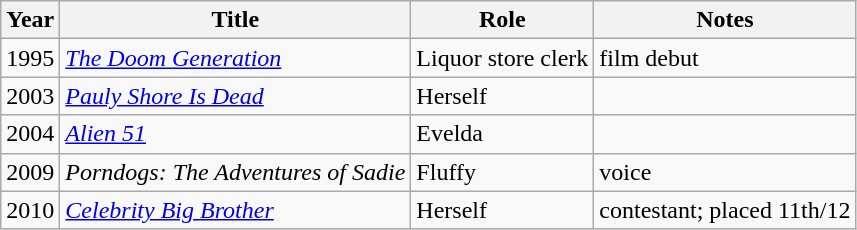<table class="wikitable sortable">
<tr>
<th>Year</th>
<th>Title</th>
<th>Role</th>
<th class="unsortable">Notes</th>
</tr>
<tr>
<td>1995</td>
<td><em><a href='#'>The Doom Generation</a></em></td>
<td>Liquor store clerk</td>
<td>film debut</td>
</tr>
<tr>
<td>2003</td>
<td><em><a href='#'>Pauly Shore Is Dead</a></em></td>
<td>Herself</td>
<td></td>
</tr>
<tr>
<td>2004</td>
<td><em><a href='#'>Alien 51</a></em></td>
<td>Evelda</td>
<td></td>
</tr>
<tr>
<td>2009</td>
<td><em>Porndogs: The Adventures of Sadie</em></td>
<td>Fluffy</td>
<td>voice</td>
</tr>
<tr>
<td>2010</td>
<td><em><a href='#'>Celebrity Big Brother</a></em></td>
<td>Herself</td>
<td>contestant; placed 11th/12</td>
</tr>
</table>
